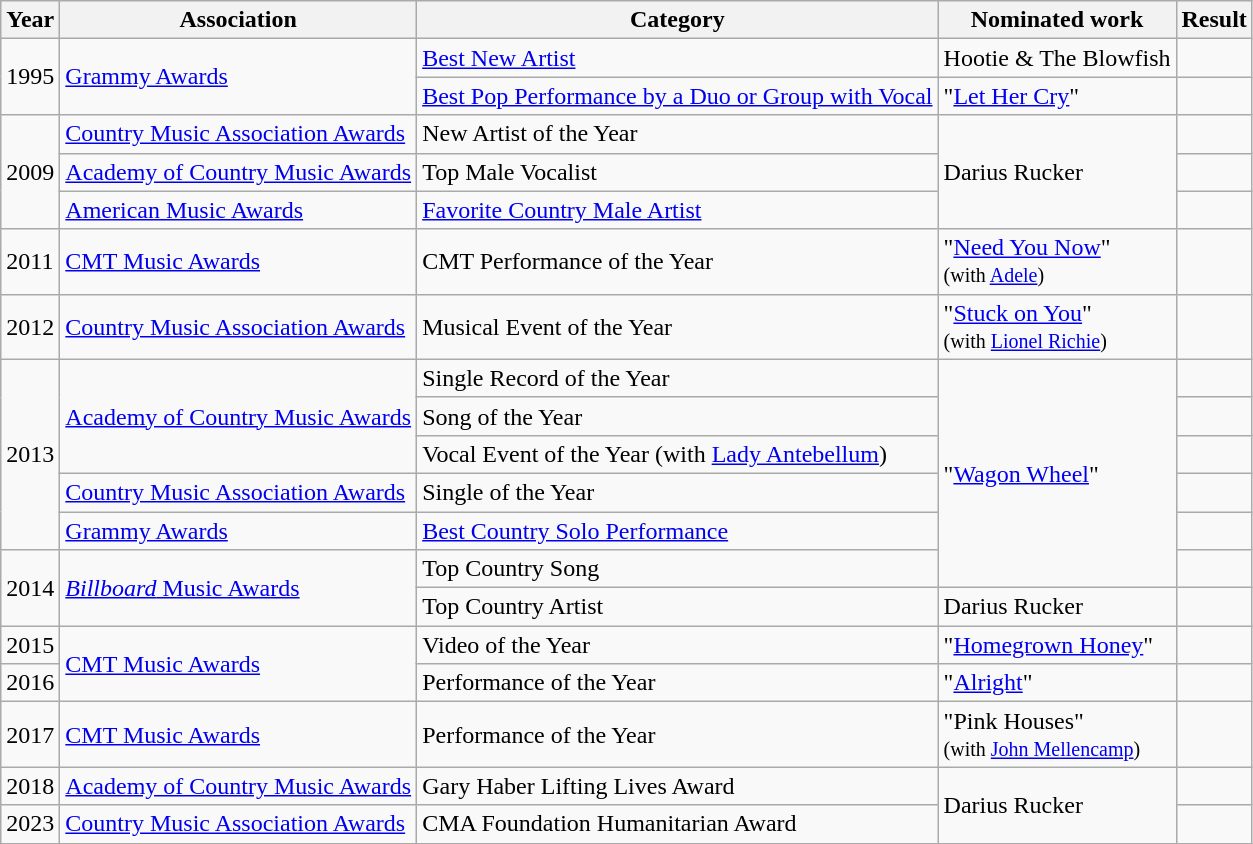<table class="wikitable sortable">
<tr>
<th scope="col">Year</th>
<th scope="col">Association</th>
<th scope="col">Category</th>
<th scope="col">Nominated work</th>
<th scope="col">Result</th>
</tr>
<tr>
<td rowspan="2">1995</td>
<td rowspan="2"><a href='#'>Grammy Awards</a></td>
<td scope="row"><a href='#'>Best New Artist</a></td>
<td>Hootie & The Blowfish</td>
<td></td>
</tr>
<tr>
<td scope="row"><a href='#'>Best Pop Performance by a Duo or Group with Vocal</a></td>
<td>"<a href='#'>Let Her Cry</a>"</td>
<td></td>
</tr>
<tr>
<td rowspan="3">2009</td>
<td><a href='#'>Country Music Association Awards</a></td>
<td scope="row">New Artist of the Year</td>
<td rowspan="3">Darius Rucker</td>
<td></td>
</tr>
<tr>
<td><a href='#'>Academy of Country Music Awards</a></td>
<td scope="row">Top Male Vocalist</td>
<td></td>
</tr>
<tr>
<td><a href='#'>American Music Awards</a></td>
<td scope="row"><a href='#'>Favorite Country Male Artist</a></td>
<td></td>
</tr>
<tr>
<td>2011</td>
<td><a href='#'>CMT Music Awards</a></td>
<td scope="row">CMT Performance of the Year</td>
<td>"<a href='#'>Need You Now</a>" <br><small>(with <a href='#'>Adele</a>)</small></td>
<td></td>
</tr>
<tr>
<td>2012</td>
<td><a href='#'>Country Music Association Awards</a></td>
<td scope="row">Musical Event of the Year</td>
<td>"<a href='#'>Stuck on You</a>" <br><small>(with <a href='#'>Lionel Richie</a>)</small></td>
<td></td>
</tr>
<tr>
<td rowspan="5">2013</td>
<td rowspan="3"><a href='#'>Academy of Country Music Awards</a></td>
<td scope="row">Single Record of the Year</td>
<td rowspan="6">"<a href='#'>Wagon Wheel</a>"</td>
<td></td>
</tr>
<tr>
<td scope="row">Song of the Year</td>
<td></td>
</tr>
<tr>
<td scope="row">Vocal Event of the Year (with <a href='#'>Lady Antebellum</a>)</td>
<td></td>
</tr>
<tr>
<td><a href='#'>Country Music Association Awards</a></td>
<td scope="row">Single of the Year</td>
<td></td>
</tr>
<tr>
<td><a href='#'>Grammy Awards</a></td>
<td scope="row"><a href='#'>Best Country Solo Performance</a></td>
<td></td>
</tr>
<tr>
<td rowspan="2">2014</td>
<td rowspan="2"><a href='#'><em>Billboard</em> Music Awards</a></td>
<td scope="row">Top Country Song</td>
<td></td>
</tr>
<tr>
<td scope="row">Top Country Artist</td>
<td>Darius Rucker</td>
<td></td>
</tr>
<tr>
<td>2015</td>
<td rowspan="2"><a href='#'>CMT Music Awards</a></td>
<td scope="row">Video of the Year</td>
<td>"<a href='#'>Homegrown Honey</a>"</td>
<td></td>
</tr>
<tr>
<td>2016</td>
<td scope="row">Performance of the Year</td>
<td>"<a href='#'>Alright</a>"</td>
<td></td>
</tr>
<tr>
<td>2017</td>
<td><a href='#'>CMT Music Awards</a></td>
<td scope="row">Performance of the Year</td>
<td>"Pink Houses"<br><small>(with <a href='#'>John Mellencamp</a>)</small></td>
<td></td>
</tr>
<tr>
<td>2018</td>
<td><a href='#'>Academy of Country Music Awards</a></td>
<td scope="row">Gary Haber Lifting Lives Award</td>
<td rowspan=2>Darius Rucker</td>
<td></td>
</tr>
<tr>
<td>2023</td>
<td><a href='#'>Country Music Association Awards</a></td>
<td scope="row">CMA Foundation Humanitarian Award</td>
<td></td>
</tr>
</table>
